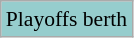<table class="wikitable" style="font-size:90%;text-align:center;">
<tr>
<td style="background-color:#96CDCD;">Playoffs berth</td>
</tr>
</table>
